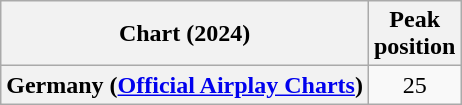<table class="wikitable plainrowheaders" style="text-align:center">
<tr>
<th scope="col">Chart (2024)</th>
<th scope="col">Peak<br>position</th>
</tr>
<tr>
<th scope="row">Germany (<a href='#'>Official Airplay Charts</a>)</th>
<td>25</td>
</tr>
</table>
